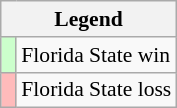<table class="wikitable" style="font-size:90%">
<tr>
<th colspan="2">Legend</th>
</tr>
<tr>
<td bgcolor="#ccffcc"> </td>
<td>Florida State win</td>
</tr>
<tr>
<td bgcolor="#ffbbbb"> </td>
<td>Florida State loss</td>
</tr>
</table>
